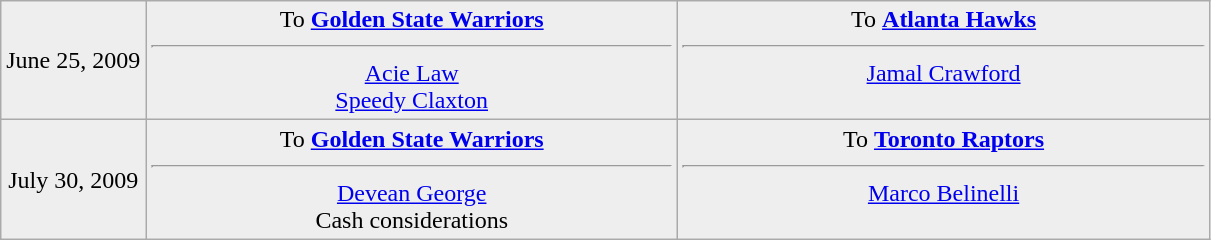<table class="wikitable sortable sortable" style="text-align: center">
<tr style="background:#eee;">
<td style="width:12%">June 25, 2009</td>
<td style="width:44%; vertical-align:top;">To <strong><a href='#'>Golden State Warriors</a></strong><hr><a href='#'>Acie Law</a><br><a href='#'>Speedy Claxton</a></td>
<td style="width:44%; vertical-align:top;">To <strong><a href='#'>Atlanta Hawks</a></strong><hr><a href='#'>Jamal Crawford</a></td>
</tr>
<tr style="background:#eee;">
<td style="width:12%">July 30, 2009</td>
<td style="width:44%; vertical-align:top;">To <strong><a href='#'>Golden State Warriors</a></strong><hr><a href='#'>Devean George</a><br>Cash considerations</td>
<td style="width:44%; vertical-align:top;">To <strong><a href='#'>Toronto Raptors</a></strong><hr><a href='#'>Marco Belinelli</a></td>
</tr>
</table>
